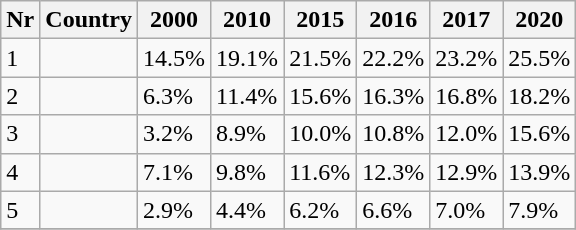<table class="wikitable">
<tr>
<th>Nr</th>
<th>Country</th>
<th>2000</th>
<th>2010</th>
<th>2015</th>
<th>2016</th>
<th>2017</th>
<th>2020</th>
</tr>
<tr>
<td>1</td>
<td></td>
<td>14.5%</td>
<td>19.1%</td>
<td>21.5%</td>
<td>22.2%</td>
<td>23.2%</td>
<td>25.5%</td>
</tr>
<tr>
<td>2</td>
<td></td>
<td>6.3%</td>
<td>11.4%</td>
<td>15.6%</td>
<td>16.3%</td>
<td>16.8%</td>
<td>18.2%</td>
</tr>
<tr>
<td>3</td>
<td></td>
<td>3.2%</td>
<td>8.9%</td>
<td>10.0%</td>
<td>10.8%</td>
<td>12.0%</td>
<td>15.6%</td>
</tr>
<tr>
<td>4</td>
<td></td>
<td>7.1%</td>
<td>9.8%</td>
<td>11.6%</td>
<td>12.3%</td>
<td>12.9%</td>
<td>13.9%</td>
</tr>
<tr>
<td>5</td>
<td></td>
<td>2.9%</td>
<td>4.4%</td>
<td>6.2%</td>
<td>6.6%</td>
<td>7.0%</td>
<td>7.9%</td>
</tr>
<tr>
</tr>
</table>
